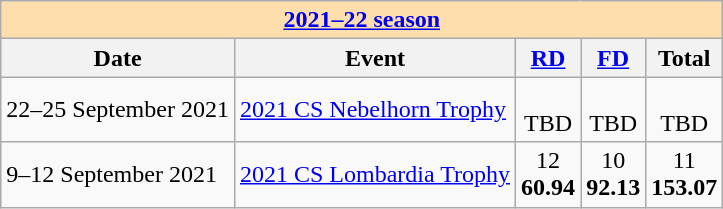<table class="wikitable">
<tr>
<th style="background-color: #ffdead;" colspan=5 align=center><a href='#'><strong>2021–22 season</strong></a></th>
</tr>
<tr>
<th>Date</th>
<th>Event</th>
<th><a href='#'>RD</a></th>
<th><a href='#'>FD</a></th>
<th>Total</th>
</tr>
<tr>
<td>22–25 September 2021</td>
<td><a href='#'>2021 CS Nebelhorn Trophy</a></td>
<td align=center><br> TBD</td>
<td align=center><br> TBD</td>
<td align=center><br> TBD</td>
</tr>
<tr>
<td>9–12 September 2021</td>
<td><a href='#'>2021 CS Lombardia Trophy</a></td>
<td align=center>12 <br> <strong>60.94</strong></td>
<td align=center>10 <br> <strong>92.13</strong></td>
<td align=center>11 <br> <strong>153.07</strong></td>
</tr>
</table>
